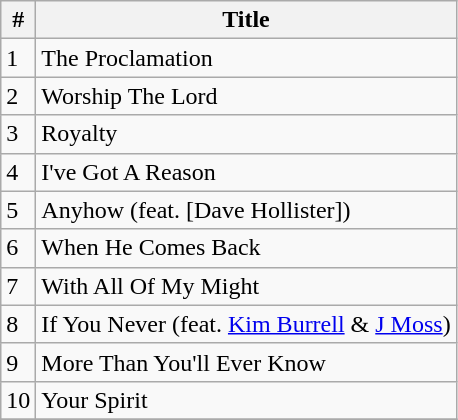<table class="wikitable">
<tr>
<th align=left>#</th>
<th align=left>Title</th>
</tr>
<tr>
<td align=left>1</td>
<td align=left>The Proclamation</td>
</tr>
<tr 5:29>
<td align=left>2</td>
<td align=left>Worship The Lord</td>
</tr>
<tr 4:50>
<td align=left>3</td>
<td align=left>Royalty</td>
</tr>
<tr 7:22>
<td align=left>4</td>
<td align=left>I've Got A Reason</td>
</tr>
<tr 6:37>
<td align=left>5</td>
<td align=left>Anyhow (feat. [Dave Hollister])</td>
</tr>
<tr 6:20>
<td align=left>6</td>
<td align=left>When He Comes Back</td>
</tr>
<tr 5:49>
<td align=left>7</td>
<td align=left>With All Of My Might</td>
</tr>
<tr 4:45>
<td align=left>8</td>
<td align=left>If You Never (feat. <a href='#'>Kim Burrell</a> & <a href='#'>J Moss</a>)</td>
</tr>
<tr 7:48>
<td align=left>9</td>
<td align=left>More Than You'll Ever Know</td>
</tr>
<tr 5:52>
<td align=left>10</td>
<td align=left>Your Spirit</td>
</tr>
<tr 6:11>
</tr>
</table>
